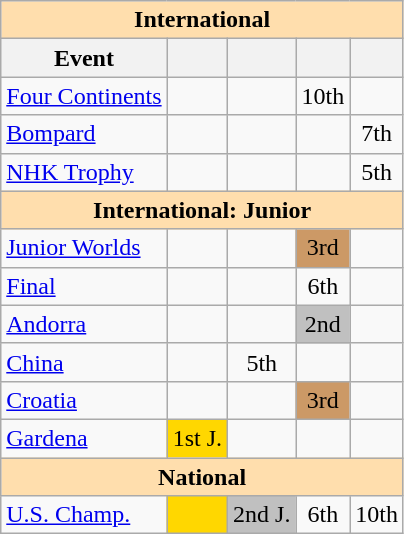<table class="wikitable" style="text-align:center">
<tr>
<th colspan="5" style="background-color: #ffdead; " align="center">International</th>
</tr>
<tr>
<th>Event</th>
<th></th>
<th></th>
<th></th>
<th></th>
</tr>
<tr>
<td align=left><a href='#'>Four Continents</a></td>
<td></td>
<td></td>
<td>10th</td>
<td></td>
</tr>
<tr>
<td align=left> <a href='#'>Bompard</a></td>
<td></td>
<td></td>
<td></td>
<td>7th</td>
</tr>
<tr>
<td align=left> <a href='#'>NHK Trophy</a></td>
<td></td>
<td></td>
<td></td>
<td>5th</td>
</tr>
<tr>
<th colspan="5" style="background-color: #ffdead; " align="center">International: Junior</th>
</tr>
<tr>
<td align=left><a href='#'>Junior Worlds</a></td>
<td></td>
<td></td>
<td bgcolor=cc9966>3rd</td>
<td></td>
</tr>
<tr>
<td align=left> <a href='#'>Final</a></td>
<td></td>
<td></td>
<td>6th</td>
<td></td>
</tr>
<tr>
<td align=left> <a href='#'>Andorra</a></td>
<td></td>
<td></td>
<td bgcolor=silver>2nd</td>
<td></td>
</tr>
<tr>
<td align=left> <a href='#'>China</a></td>
<td></td>
<td>5th</td>
<td></td>
<td></td>
</tr>
<tr>
<td align=left> <a href='#'>Croatia</a></td>
<td></td>
<td></td>
<td bgcolor=cc9966>3rd</td>
<td></td>
</tr>
<tr>
<td align=left><a href='#'>Gardena</a></td>
<td bgcolor="gold">1st J.</td>
<td></td>
<td></td>
<td></td>
</tr>
<tr>
<th colspan="5" style="background-color: #ffdead; " align="center">National</th>
</tr>
<tr>
<td align=left><a href='#'>U.S. Champ.</a></td>
<td bgcolor="gold"></td>
<td bgcolor="silver">2nd J.</td>
<td>6th</td>
<td>10th</td>
</tr>
</table>
